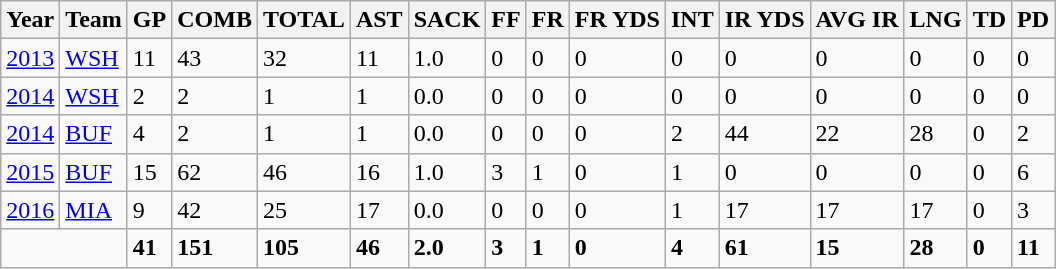<table class="wikitable">
<tr>
<th>Year</th>
<th>Team</th>
<th>GP</th>
<th>COMB</th>
<th>TOTAL</th>
<th>AST</th>
<th>SACK</th>
<th>FF</th>
<th>FR</th>
<th>FR YDS</th>
<th>INT</th>
<th>IR YDS</th>
<th>AVG IR</th>
<th>LNG</th>
<th>TD</th>
<th>PD</th>
</tr>
<tr>
<td><a href='#'>2013</a></td>
<td><a href='#'>WSH</a></td>
<td>11</td>
<td>43</td>
<td>32</td>
<td>11</td>
<td>1.0</td>
<td>0</td>
<td>0</td>
<td>0</td>
<td>0</td>
<td>0</td>
<td>0</td>
<td>0</td>
<td>0</td>
<td>0</td>
</tr>
<tr>
<td><a href='#'>2014</a></td>
<td><a href='#'>WSH</a></td>
<td>2</td>
<td>2</td>
<td>1</td>
<td>1</td>
<td>0.0</td>
<td>0</td>
<td>0</td>
<td>0</td>
<td>0</td>
<td>0</td>
<td>0</td>
<td>0</td>
<td>0</td>
<td>0</td>
</tr>
<tr>
<td><a href='#'>2014</a></td>
<td><a href='#'>BUF</a></td>
<td>4</td>
<td>2</td>
<td>1</td>
<td>1</td>
<td>0.0</td>
<td>0</td>
<td>0</td>
<td>0</td>
<td>2</td>
<td>44</td>
<td>22</td>
<td>28</td>
<td>0</td>
<td>2</td>
</tr>
<tr>
<td><a href='#'>2015</a></td>
<td><a href='#'>BUF</a></td>
<td>15</td>
<td>62</td>
<td>46</td>
<td>16</td>
<td>1.0</td>
<td>3</td>
<td>1</td>
<td>0</td>
<td>1</td>
<td>0</td>
<td>0</td>
<td>0</td>
<td>0</td>
<td>6</td>
</tr>
<tr>
<td><a href='#'>2016</a></td>
<td><a href='#'>MIA</a></td>
<td>9</td>
<td>42</td>
<td>25</td>
<td>17</td>
<td>0.0</td>
<td>0</td>
<td>0</td>
<td>0</td>
<td>1</td>
<td>17</td>
<td>17</td>
<td>17</td>
<td>0</td>
<td>3</td>
</tr>
<tr>
<td colspan="2"><strong></strong></td>
<td><strong>41</strong></td>
<td><strong>151</strong></td>
<td><strong>105</strong></td>
<td><strong>46</strong></td>
<td><strong>2.0</strong></td>
<td><strong>3</strong></td>
<td><strong>1</strong></td>
<td><strong>0</strong></td>
<td><strong>4</strong></td>
<td><strong>61</strong></td>
<td><strong>15</strong></td>
<td><strong>28</strong></td>
<td><strong>0</strong></td>
<td><strong>11</strong></td>
</tr>
</table>
